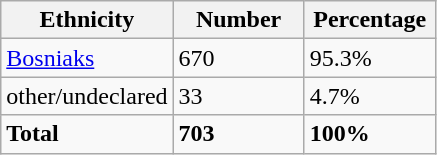<table class="wikitable">
<tr>
<th width="100px">Ethnicity</th>
<th width="80px">Number</th>
<th width="80px">Percentage</th>
</tr>
<tr>
<td><a href='#'>Bosniaks</a></td>
<td>670</td>
<td>95.3%</td>
</tr>
<tr>
<td>other/undeclared</td>
<td>33</td>
<td>4.7%</td>
</tr>
<tr>
<td><strong>Total</strong></td>
<td><strong>703</strong></td>
<td><strong>100%</strong></td>
</tr>
</table>
